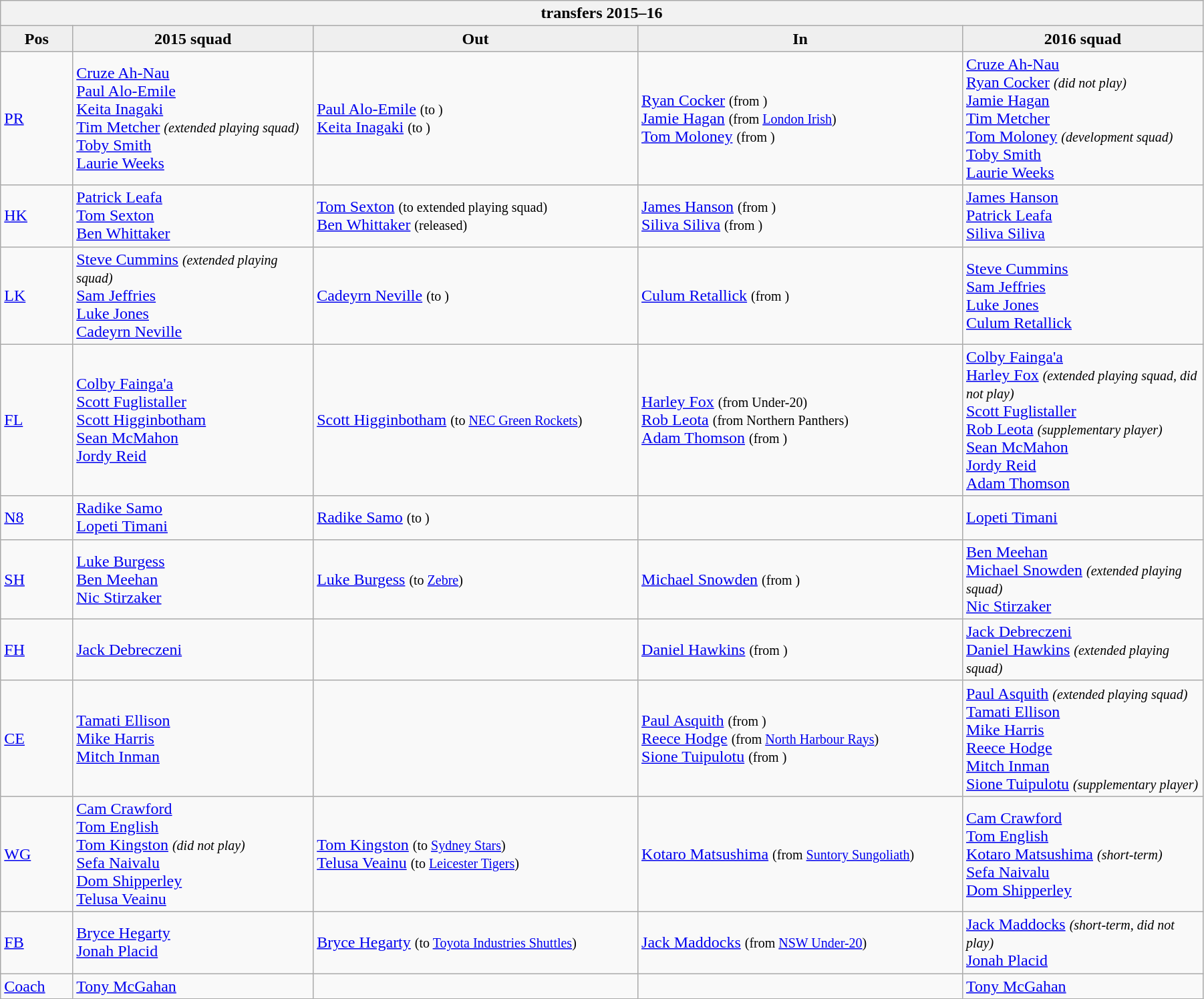<table class="wikitable" style="text-align: left; width:95%">
<tr>
<th colspan="100%" style="text-align:center;"><strong> transfers 2015–16</strong></th>
</tr>
<tr>
<th style="background:#efefef; width:6%;">Pos</th>
<th style="background:#efefef; width:20%;">2015 squad</th>
<th style="background:#efefef; width:27%;">Out</th>
<th style="background:#efefef; width:27%;">In</th>
<th style="background:#efefef; width:20%;">2016 squad</th>
</tr>
<tr>
<td><a href='#'>PR</a></td>
<td> <a href='#'>Cruze Ah-Nau</a><br><a href='#'>Paul Alo-Emile</a><br><a href='#'>Keita Inagaki</a><br><a href='#'>Tim Metcher</a> <small><em>(extended playing squad)</em></small><br><a href='#'>Toby Smith</a><br><a href='#'>Laurie Weeks</a></td>
<td>  <a href='#'>Paul Alo-Emile</a> <small>(to )</small><br> <a href='#'>Keita Inagaki</a> <small>(to )</small></td>
<td>  <a href='#'>Ryan Cocker</a> <small>(from )</small><br> <a href='#'>Jamie Hagan</a> <small>(from  <a href='#'>London Irish</a>)</small><br> <a href='#'>Tom Moloney</a> <small>(from )</small></td>
<td> <a href='#'>Cruze Ah-Nau</a><br><a href='#'>Ryan Cocker</a> <small><em>(did not play)</em></small><br><a href='#'>Jamie Hagan</a><br><a href='#'>Tim Metcher</a><br><a href='#'>Tom Moloney</a> <small><em>(development squad)</em></small><br><a href='#'>Toby Smith</a><br><a href='#'>Laurie Weeks</a></td>
</tr>
<tr>
<td><a href='#'>HK</a></td>
<td> <a href='#'>Patrick Leafa</a><br><a href='#'>Tom Sexton</a><br><a href='#'>Ben Whittaker</a></td>
<td>  <a href='#'>Tom Sexton</a> <small>(to  extended playing squad)</small><br> <a href='#'>Ben Whittaker</a> <small>(released)</small></td>
<td>  <a href='#'>James Hanson</a> <small>(from )</small><br> <a href='#'>Siliva Siliva</a> <small>(from )</small></td>
<td> <a href='#'>James Hanson</a><br><a href='#'>Patrick Leafa</a><br><a href='#'>Siliva Siliva</a></td>
</tr>
<tr>
<td><a href='#'>LK</a></td>
<td> <a href='#'>Steve Cummins</a> <small><em>(extended playing squad)</em></small><br><a href='#'>Sam Jeffries</a><br><a href='#'>Luke Jones</a><br><a href='#'>Cadeyrn Neville</a></td>
<td>  <a href='#'>Cadeyrn Neville</a> <small>(to )</small></td>
<td>  <a href='#'>Culum Retallick</a> <small>(from )</small></td>
<td> <a href='#'>Steve Cummins</a><br><a href='#'>Sam Jeffries</a><br><a href='#'>Luke Jones</a><br><a href='#'>Culum Retallick</a></td>
</tr>
<tr>
<td><a href='#'>FL</a></td>
<td> <a href='#'>Colby Fainga'a</a><br><a href='#'>Scott Fuglistaller</a><br><a href='#'>Scott Higginbotham</a><br><a href='#'>Sean McMahon</a><br><a href='#'>Jordy Reid</a></td>
<td>  <a href='#'>Scott Higginbotham</a> <small>(to  <a href='#'>NEC Green Rockets</a>)</small></td>
<td>  <a href='#'>Harley Fox</a> <small>(from  Under-20)</small><br> <a href='#'>Rob Leota</a> <small>(from Northern Panthers)</small><br> <a href='#'>Adam Thomson</a> <small>(from )</small></td>
<td> <a href='#'>Colby Fainga'a</a><br><a href='#'>Harley Fox</a> <small><em>(extended playing squad, did not play)</em></small><br><a href='#'>Scott Fuglistaller</a><br><a href='#'>Rob Leota</a> <small><em>(supplementary player)</em></small><br><a href='#'>Sean McMahon</a><br><a href='#'>Jordy Reid</a><br><a href='#'>Adam Thomson</a></td>
</tr>
<tr>
<td><a href='#'>N8</a></td>
<td><a href='#'>Radike Samo</a><br><a href='#'>Lopeti Timani</a></td>
<td>  <a href='#'>Radike Samo</a> <small>(to )</small></td>
<td></td>
<td> <a href='#'>Lopeti Timani</a></td>
</tr>
<tr>
<td><a href='#'>SH</a></td>
<td> <a href='#'>Luke Burgess</a><br><a href='#'>Ben Meehan</a><br><a href='#'>Nic Stirzaker</a></td>
<td>  <a href='#'>Luke Burgess</a> <small>(to  <a href='#'>Zebre</a>)</small></td>
<td>  <a href='#'>Michael Snowden</a> <small>(from )</small></td>
<td> <a href='#'>Ben Meehan</a><br><a href='#'>Michael Snowden</a> <small><em>(extended playing squad)</em></small><br><a href='#'>Nic Stirzaker</a></td>
</tr>
<tr>
<td><a href='#'>FH</a></td>
<td> <a href='#'>Jack Debreczeni</a></td>
<td></td>
<td>  <a href='#'>Daniel Hawkins</a> <small>(from )</small></td>
<td> <a href='#'>Jack Debreczeni</a><br><a href='#'>Daniel Hawkins</a> <small><em>(extended playing squad)</em></small></td>
</tr>
<tr>
<td><a href='#'>CE</a></td>
<td> <a href='#'>Tamati Ellison</a><br><a href='#'>Mike Harris</a><br><a href='#'>Mitch Inman</a></td>
<td></td>
<td>  <a href='#'>Paul Asquith</a> <small>(from )</small><br> <a href='#'>Reece Hodge</a> <small>(from <a href='#'>North Harbour Rays</a>)</small><br> <a href='#'>Sione Tuipulotu</a> <small>(from )</small></td>
<td> <a href='#'>Paul Asquith</a> <small><em>(extended playing squad)</em></small><br><a href='#'>Tamati Ellison</a><br><a href='#'>Mike Harris</a><br><a href='#'>Reece Hodge</a><br><a href='#'>Mitch Inman</a><br><a href='#'>Sione Tuipulotu</a> <small><em>(supplementary player)</em></small></td>
</tr>
<tr>
<td><a href='#'>WG</a></td>
<td> <a href='#'>Cam Crawford</a><br><a href='#'>Tom English</a><br><a href='#'>Tom Kingston</a> <small><em>(did not play)</em></small><br><a href='#'>Sefa Naivalu</a><br><a href='#'>Dom Shipperley</a><br><a href='#'>Telusa Veainu</a></td>
<td>  <a href='#'>Tom Kingston</a> <small>(to <a href='#'>Sydney Stars</a>)</small><br> <a href='#'>Telusa Veainu</a> <small>(to  <a href='#'>Leicester Tigers</a>)</small></td>
<td>  <a href='#'>Kotaro Matsushima</a> <small>(from  <a href='#'>Suntory Sungoliath</a>)</small></td>
<td> <a href='#'>Cam Crawford</a><br><a href='#'>Tom English</a><br><a href='#'>Kotaro Matsushima</a> <small><em>(short-term)</em></small><br><a href='#'>Sefa Naivalu</a><br><a href='#'>Dom Shipperley</a></td>
</tr>
<tr>
<td><a href='#'>FB</a></td>
<td> <a href='#'>Bryce Hegarty</a><br><a href='#'>Jonah Placid</a></td>
<td>  <a href='#'>Bryce Hegarty</a> <small>(to  <a href='#'>Toyota Industries Shuttles</a>)</small></td>
<td>  <a href='#'>Jack Maddocks</a> <small>(from <a href='#'>NSW Under-20</a>)</small></td>
<td> <a href='#'>Jack Maddocks</a> <small><em>(short-term, did not play)</em></small> <br> <a href='#'>Jonah Placid</a></td>
</tr>
<tr>
<td><a href='#'>Coach</a></td>
<td> <a href='#'>Tony McGahan</a></td>
<td></td>
<td></td>
<td> <a href='#'>Tony McGahan</a></td>
</tr>
</table>
